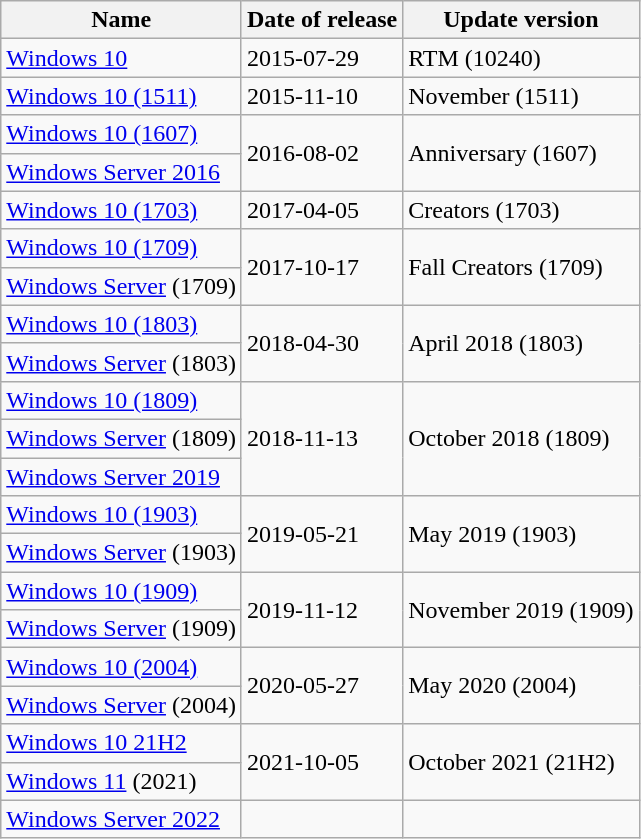<table class="wikitable">
<tr>
<th>Name</th>
<th>Date of release</th>
<th>Update version</th>
</tr>
<tr>
<td><a href='#'>Windows 10</a></td>
<td>2015-07-29</td>
<td>RTM (10240)</td>
</tr>
<tr>
<td><a href='#'>Windows 10 (1511)</a></td>
<td>2015-11-10</td>
<td>November (1511)</td>
</tr>
<tr>
<td><a href='#'>Windows 10 (1607)</a></td>
<td rowspan="2">2016-08-02</td>
<td rowspan="2">Anniversary (1607)</td>
</tr>
<tr>
<td><a href='#'>Windows Server 2016</a></td>
</tr>
<tr>
<td><a href='#'>Windows 10 (1703)</a></td>
<td>2017-04-05</td>
<td>Creators (1703)</td>
</tr>
<tr>
<td><a href='#'>Windows 10 (1709)</a></td>
<td rowspan="2">2017-10-17</td>
<td rowspan="2">Fall Creators (1709)</td>
</tr>
<tr>
<td><a href='#'>Windows Server</a> (1709)</td>
</tr>
<tr>
<td><a href='#'>Windows 10 (1803)</a></td>
<td rowspan="2">2018-04-30</td>
<td rowspan="2">April 2018 (1803)</td>
</tr>
<tr>
<td><a href='#'>Windows Server</a> (1803)</td>
</tr>
<tr>
<td><a href='#'>Windows 10 (1809)</a></td>
<td rowspan="3">2018-11-13</td>
<td rowspan="3">October 2018 (1809)</td>
</tr>
<tr>
<td><a href='#'>Windows Server</a> (1809)</td>
</tr>
<tr>
<td><a href='#'>Windows Server 2019</a></td>
</tr>
<tr>
<td><a href='#'>Windows 10 (1903)</a></td>
<td rowspan="2">2019-05-21</td>
<td rowspan="2">May 2019 (1903)</td>
</tr>
<tr>
<td><a href='#'>Windows Server</a> (1903)</td>
</tr>
<tr>
<td><a href='#'>Windows 10 (1909)</a></td>
<td rowspan="2">2019-11-12</td>
<td rowspan="2">November 2019 (1909)</td>
</tr>
<tr>
<td><a href='#'>Windows Server</a> (1909)</td>
</tr>
<tr>
<td><a href='#'>Windows 10 (2004)</a></td>
<td rowspan="2">2020-05-27</td>
<td rowspan="2">May 2020 (2004)</td>
</tr>
<tr>
<td><a href='#'>Windows Server</a> (2004)</td>
</tr>
<tr>
<td><a href='#'>Windows 10 21H2</a></td>
<td rowspan="2">2021-10-05</td>
<td rowspan="2">October 2021 (21H2)</td>
</tr>
<tr>
<td><a href='#'>Windows 11</a> (2021)</td>
</tr>
<tr>
<td><a href='#'>Windows Server 2022</a></td>
<td></td>
<td></td>
</tr>
</table>
